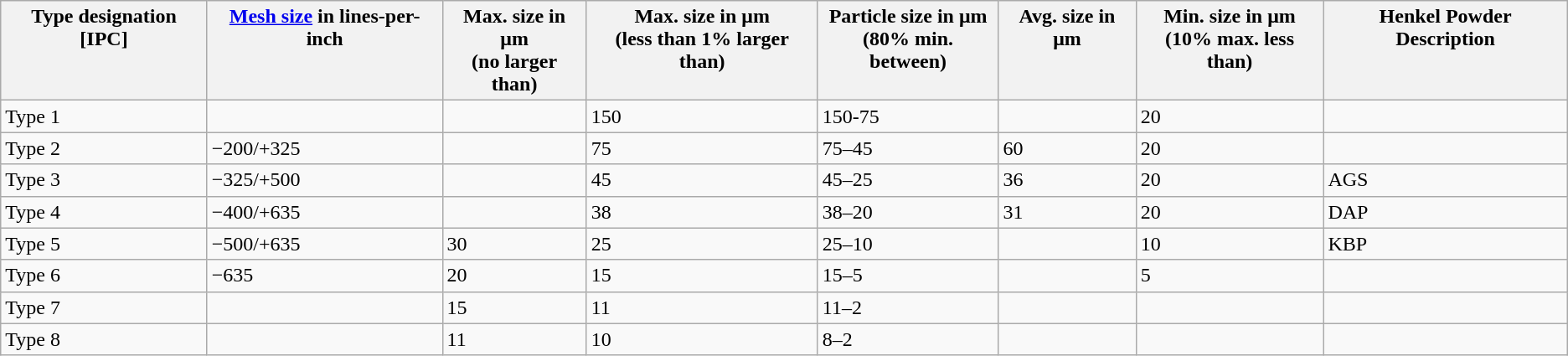<table class="wikitable" border="1">
<tr valign="top">
<th>Type designation [IPC]</th>
<th><a href='#'>Mesh size</a> in lines-per-inch</th>
<th>Max. size in μm<br>(no larger than)</th>
<th>Max. size in μm<br>(less than 1% larger than)</th>
<th>Particle size in μm<br>(80% min. between)</th>
<th>Avg. size in μm<br></th>
<th>Min. size in μm<br>(10% max. less than)</th>
<th>Henkel Powder Description</th>
</tr>
<tr>
<td>Type 1</td>
<td></td>
<td></td>
<td>150</td>
<td>150-75</td>
<td></td>
<td>20</td>
<td></td>
</tr>
<tr>
<td>Type 2</td>
<td>−200/+325</td>
<td></td>
<td>75</td>
<td>75–45</td>
<td>60</td>
<td>20</td>
<td></td>
</tr>
<tr>
<td>Type 3</td>
<td>−325/+500</td>
<td></td>
<td>45</td>
<td>45–25</td>
<td>36</td>
<td>20</td>
<td>AGS</td>
</tr>
<tr>
<td>Type 4</td>
<td>−400/+635</td>
<td></td>
<td>38</td>
<td>38–20</td>
<td>31</td>
<td>20</td>
<td>DAP</td>
</tr>
<tr>
<td>Type 5</td>
<td>−500/+635</td>
<td>30</td>
<td>25</td>
<td>25–10</td>
<td></td>
<td>10</td>
<td>KBP</td>
</tr>
<tr>
<td>Type 6</td>
<td>−635</td>
<td>20</td>
<td>15</td>
<td>15–5</td>
<td></td>
<td>5</td>
<td></td>
</tr>
<tr>
<td>Type 7</td>
<td></td>
<td>15</td>
<td>11</td>
<td>11–2</td>
<td></td>
<td></td>
<td></td>
</tr>
<tr>
<td>Type 8</td>
<td></td>
<td>11</td>
<td>10</td>
<td>8–2</td>
<td></td>
<td></td>
<td></td>
</tr>
</table>
